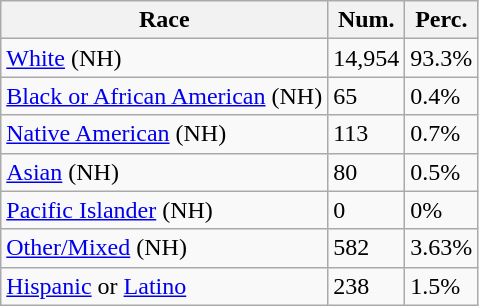<table class="wikitable">
<tr>
<th>Race</th>
<th>Num.</th>
<th>Perc.</th>
</tr>
<tr>
<td><a href='#'>White</a> (NH)</td>
<td>14,954</td>
<td>93.3%</td>
</tr>
<tr>
<td><a href='#'>Black or African American</a> (NH)</td>
<td>65</td>
<td>0.4%</td>
</tr>
<tr>
<td><a href='#'>Native American</a> (NH)</td>
<td>113</td>
<td>0.7%</td>
</tr>
<tr>
<td><a href='#'>Asian</a> (NH)</td>
<td>80</td>
<td>0.5%</td>
</tr>
<tr>
<td><a href='#'>Pacific Islander</a> (NH)</td>
<td>0</td>
<td>0%</td>
</tr>
<tr>
<td><a href='#'>Other/Mixed</a> (NH)</td>
<td>582</td>
<td>3.63%</td>
</tr>
<tr>
<td><a href='#'>Hispanic</a> or <a href='#'>Latino</a></td>
<td>238</td>
<td>1.5%</td>
</tr>
</table>
